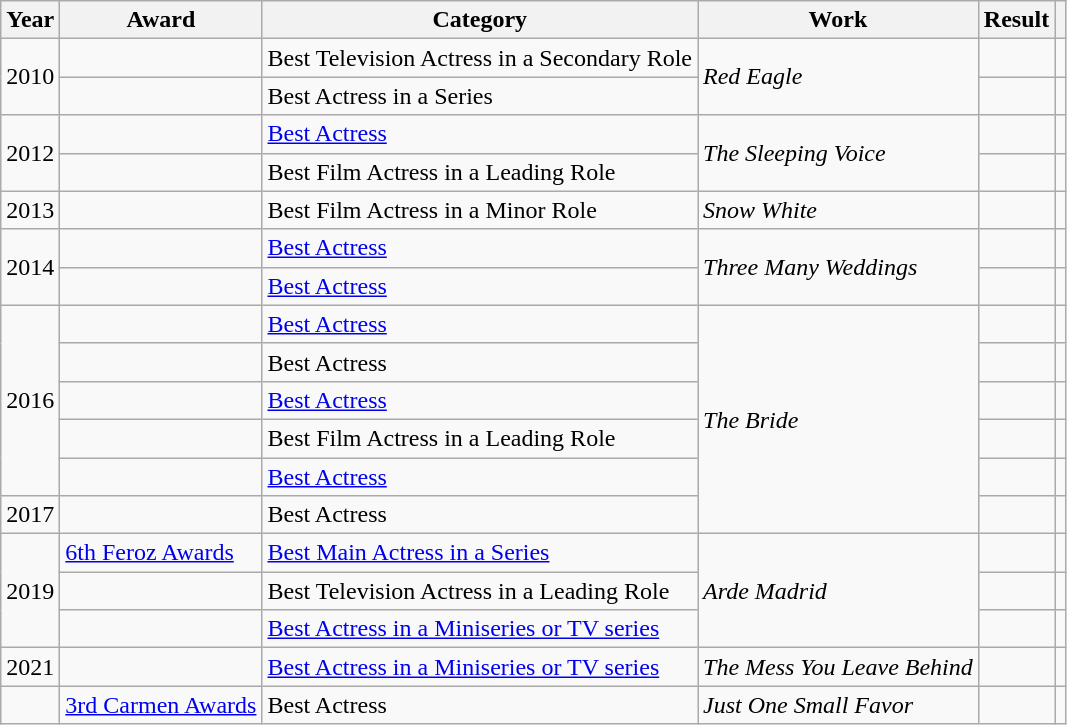<table class="wikitable sortable plainrowheaders">
<tr>
<th>Year</th>
<th>Award</th>
<th>Category</th>
<th>Work</th>
<th>Result</th>
<th scope="col" class="unsortable"></th>
</tr>
<tr>
<td rowspan = "2" align = "center">2010</td>
<td></td>
<td>Best Television Actress in a Secondary Role</td>
<td rowspan = "2"><em>Red Eagle</em></td>
<td></td>
<td align = "center"></td>
</tr>
<tr>
<td></td>
<td>Best Actress in a Series</td>
<td></td>
<td align = "center"></td>
</tr>
<tr>
<td rowspan = "2" align = "center">2012</td>
<td></td>
<td><a href='#'>Best Actress</a></td>
<td rowspan = "2"><em>The Sleeping Voice</em></td>
<td></td>
<td align = "center"></td>
</tr>
<tr>
<td></td>
<td>Best Film Actress in a Leading Role</td>
<td></td>
<td align = "center"></td>
</tr>
<tr>
<td align = "center">2013</td>
<td></td>
<td>Best Film Actress in a Minor Role</td>
<td><em>Snow White</em></td>
<td></td>
<td align = "center"></td>
</tr>
<tr>
<td rowspan = "2" align = "center">2014</td>
<td></td>
<td><a href='#'>Best Actress</a></td>
<td rowspan = "2"><em>Three Many Weddings</em></td>
<td></td>
<td align = "center"></td>
</tr>
<tr>
<td></td>
<td><a href='#'>Best Actress</a></td>
<td></td>
<td align = "center"></td>
</tr>
<tr>
<td rowspan = "5" align = "center">2016</td>
<td></td>
<td><a href='#'>Best Actress</a></td>
<td rowspan = "6"><em>The Bride</em></td>
<td></td>
<td align = "center"></td>
</tr>
<tr>
<td></td>
<td>Best Actress</td>
<td></td>
<td align = "center"></td>
</tr>
<tr>
<td></td>
<td><a href='#'>Best Actress</a></td>
<td></td>
<td align = "center"></td>
</tr>
<tr>
<td></td>
<td>Best Film Actress in a Leading Role</td>
<td></td>
<td align = "center"></td>
</tr>
<tr>
<td></td>
<td><a href='#'>Best Actress</a></td>
<td></td>
<td align = "center"></td>
</tr>
<tr>
<td align = "center">2017</td>
<td></td>
<td>Best Actress</td>
<td></td>
<td align = "center"></td>
</tr>
<tr>
<td rowspan = "3" align = "center">2019</td>
<td><a href='#'>6th Feroz Awards</a></td>
<td><a href='#'>Best Main Actress in a Series</a></td>
<td rowspan = "3"><em>Arde Madrid</em></td>
<td></td>
<td align = "center"></td>
</tr>
<tr>
<td></td>
<td>Best Television Actress in a Leading Role</td>
<td></td>
<td align = "center"></td>
</tr>
<tr>
<td></td>
<td><a href='#'>Best Actress in a Miniseries or TV series</a></td>
<td></td>
<td align = "center"></td>
</tr>
<tr>
<td align = "center">2021</td>
<td></td>
<td><a href='#'>Best Actress in a Miniseries or TV series</a></td>
<td><em>The Mess You Leave Behind</em></td>
<td></td>
<td align = "center"></td>
</tr>
<tr>
<td></td>
<td><a href='#'>3rd Carmen Awards</a></td>
<td>Best Actress</td>
<td><em>Just One Small Favor</em></td>
<td></td>
<td></td>
</tr>
</table>
